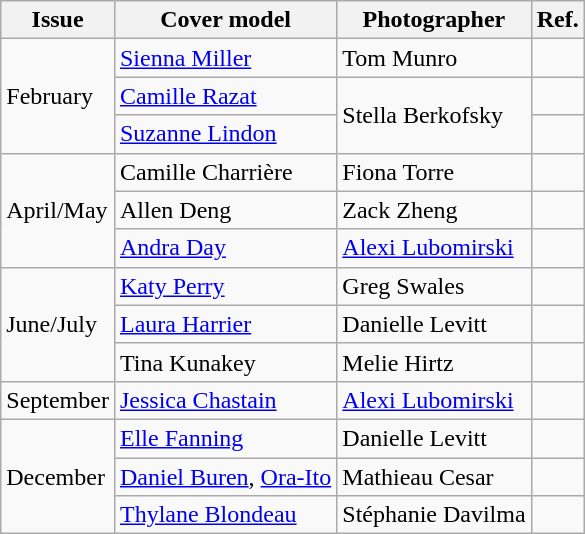<table class="wikitable">
<tr>
<th>Issue</th>
<th>Cover model</th>
<th>Photographer</th>
<th>Ref.</th>
</tr>
<tr>
<td rowspan="3">February</td>
<td><a href='#'>Sienna Miller</a></td>
<td>Tom Munro</td>
<td></td>
</tr>
<tr>
<td><a href='#'>Camille Razat</a></td>
<td rowspan="2">Stella Berkofsky</td>
<td></td>
</tr>
<tr>
<td><a href='#'>Suzanne Lindon</a></td>
<td></td>
</tr>
<tr>
<td rowspan="3">April/May</td>
<td>Camille Charrière</td>
<td>Fiona Torre</td>
<td></td>
</tr>
<tr>
<td>Allen Deng</td>
<td>Zack Zheng</td>
<td></td>
</tr>
<tr>
<td><a href='#'>Andra Day</a></td>
<td><a href='#'>Alexi Lubomirski</a></td>
<td></td>
</tr>
<tr>
<td rowspan="3">June/July</td>
<td><a href='#'>Katy Perry</a></td>
<td>Greg Swales</td>
<td></td>
</tr>
<tr>
<td><a href='#'>Laura Harrier</a></td>
<td>Danielle Levitt</td>
<td></td>
</tr>
<tr>
<td>Tina Kunakey</td>
<td>Melie Hirtz</td>
<td></td>
</tr>
<tr>
<td>September</td>
<td><a href='#'>Jessica Chastain</a></td>
<td><a href='#'>Alexi Lubomirski</a></td>
<td></td>
</tr>
<tr>
<td rowspan="3">December</td>
<td><a href='#'>Elle Fanning</a></td>
<td>Danielle Levitt</td>
<td></td>
</tr>
<tr>
<td><a href='#'>Daniel Buren</a>, <a href='#'>Ora-Ito</a></td>
<td>Mathieau Cesar</td>
<td></td>
</tr>
<tr>
<td><a href='#'>Thylane Blondeau</a></td>
<td>Stéphanie Davilma</td>
<td></td>
</tr>
</table>
